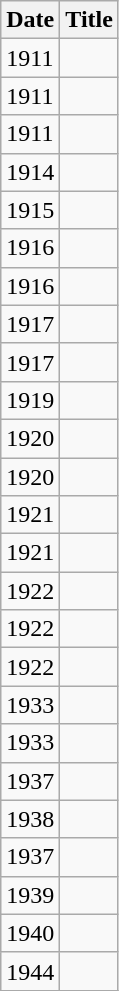<table class="wikitable">
<tr>
<th>Date</th>
<th>Title</th>
</tr>
<tr>
<td>1911</td>
<td></td>
</tr>
<tr>
<td>1911</td>
<td></td>
</tr>
<tr>
<td>1911</td>
<td></td>
</tr>
<tr>
<td>1914</td>
<td></td>
</tr>
<tr>
<td>1915</td>
<td></td>
</tr>
<tr>
<td>1916</td>
<td></td>
</tr>
<tr>
<td>1916</td>
<td></td>
</tr>
<tr>
<td>1917</td>
<td></td>
</tr>
<tr>
<td>1917</td>
<td></td>
</tr>
<tr>
<td>1919</td>
<td></td>
</tr>
<tr>
<td>1920</td>
<td></td>
</tr>
<tr>
<td>1920</td>
<td></td>
</tr>
<tr>
<td>1921</td>
<td></td>
</tr>
<tr>
<td>1921</td>
<td></td>
</tr>
<tr>
<td>1922</td>
<td></td>
</tr>
<tr>
<td>1922</td>
<td></td>
</tr>
<tr>
<td>1922</td>
<td></td>
</tr>
<tr>
<td>1933</td>
<td></td>
</tr>
<tr>
<td>1933</td>
<td></td>
</tr>
<tr>
<td>1937</td>
<td></td>
</tr>
<tr>
<td>1938</td>
<td></td>
</tr>
<tr>
<td>1937</td>
<td></td>
</tr>
<tr>
<td>1939</td>
<td></td>
</tr>
<tr>
<td>1940</td>
<td></td>
</tr>
<tr>
<td>1944</td>
<td></td>
</tr>
<tr>
</tr>
</table>
